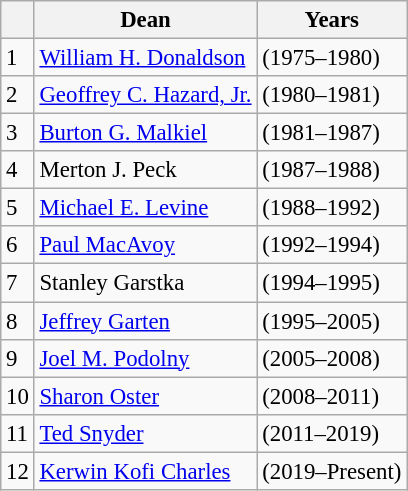<table class="wikitable" style="font-size: 95%;">
<tr>
<th></th>
<th>Dean</th>
<th>Years</th>
</tr>
<tr>
<td>1</td>
<td><a href='#'>William H. Donaldson</a></td>
<td>(1975–1980)</td>
</tr>
<tr>
<td>2</td>
<td><a href='#'>Geoffrey C. Hazard, Jr.</a></td>
<td>(1980–1981)</td>
</tr>
<tr>
<td>3</td>
<td><a href='#'>Burton G. Malkiel</a></td>
<td>(1981–1987)</td>
</tr>
<tr>
<td>4</td>
<td>Merton J. Peck</td>
<td>(1987–1988)</td>
</tr>
<tr>
<td>5</td>
<td><a href='#'>Michael E. Levine</a></td>
<td>(1988–1992)</td>
</tr>
<tr>
<td>6</td>
<td><a href='#'>Paul MacAvoy</a></td>
<td>(1992–1994)</td>
</tr>
<tr>
<td>7</td>
<td>Stanley Garstka</td>
<td>(1994–1995)</td>
</tr>
<tr>
<td>8</td>
<td><a href='#'>Jeffrey Garten</a></td>
<td>(1995–2005)</td>
</tr>
<tr>
<td>9</td>
<td><a href='#'>Joel M. Podolny</a></td>
<td>(2005–2008)</td>
</tr>
<tr>
<td>10</td>
<td><a href='#'>Sharon Oster</a></td>
<td>(2008–2011)</td>
</tr>
<tr>
<td>11</td>
<td><a href='#'>Ted Snyder</a></td>
<td>(2011–2019)</td>
</tr>
<tr>
<td>12</td>
<td><a href='#'>Kerwin Kofi Charles</a></td>
<td>(2019–Present)</td>
</tr>
</table>
